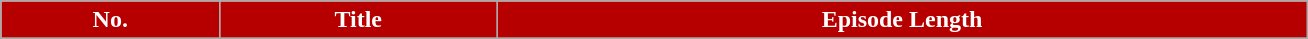<table class="wikitable plainrowheaders" style="width: 69%; margin-right: 0;">
<tr>
<th style="background-color: #B60000; color: #ffffff;">No.</th>
<th style="background-color: #B60000; color: #ffffff;">Title</th>
<th style="background-color: #B60000; color: #ffffff;">Episode Length</th>
</tr>
<tr>
</tr>
</table>
